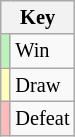<table class="wikitable" style="font-size: 85%">
<tr>
<th colspan="2">Key</th>
</tr>
<tr>
<td bgcolor=#BBF3BB></td>
<td>Win</td>
</tr>
<tr>
<td bgcolor=#FFFFBB></td>
<td>Draw</td>
</tr>
<tr>
<td bgcolor=#FFBBBB></td>
<td>Defeat</td>
</tr>
</table>
